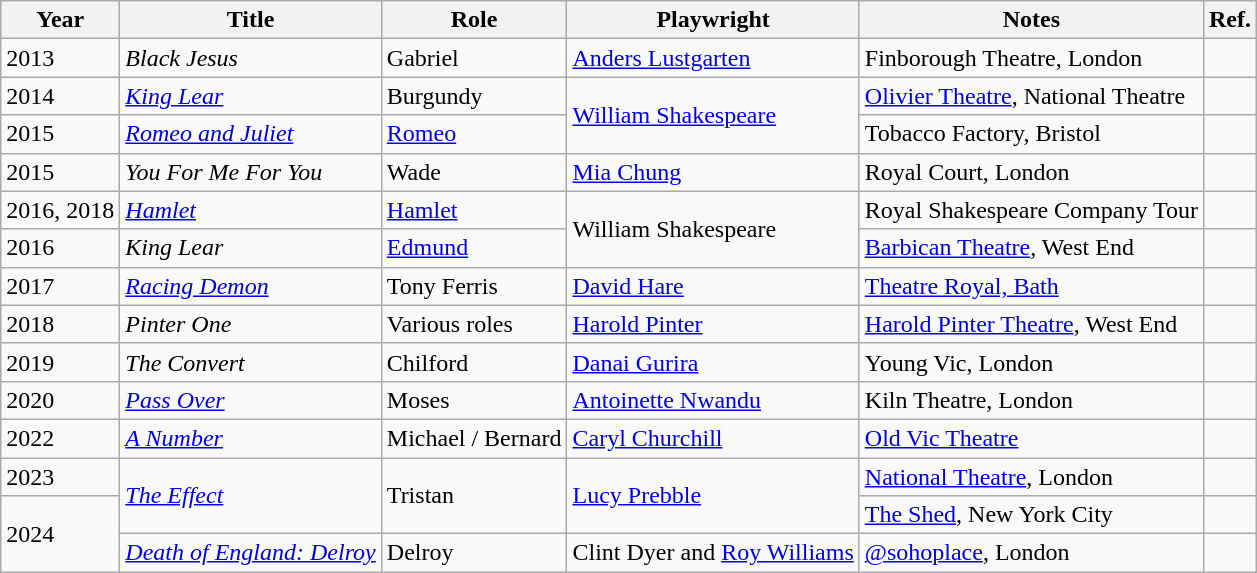<table class="wikitable">
<tr>
<th>Year</th>
<th>Title</th>
<th>Role</th>
<th>Playwright</th>
<th>Notes</th>
<th>Ref.</th>
</tr>
<tr>
<td>2013</td>
<td><em>Black Jesus</em></td>
<td>Gabriel</td>
<td><a href='#'>Anders Lustgarten</a></td>
<td>Finborough Theatre, London</td>
<td></td>
</tr>
<tr>
<td>2014</td>
<td><em><a href='#'>King Lear</a></em></td>
<td>Burgundy</td>
<td rowspan=2><a href='#'>William Shakespeare</a></td>
<td><a href='#'>Olivier Theatre</a>, National Theatre</td>
<td></td>
</tr>
<tr>
<td>2015</td>
<td><em><a href='#'>Romeo and Juliet</a></em></td>
<td><a href='#'>Romeo</a></td>
<td>Tobacco Factory, Bristol</td>
<td></td>
</tr>
<tr>
<td>2015</td>
<td><em>You For Me For You</em></td>
<td>Wade</td>
<td><a href='#'>Mia Chung</a></td>
<td>Royal Court, London</td>
<td></td>
</tr>
<tr>
<td>2016, 2018</td>
<td><em><a href='#'>Hamlet</a></em></td>
<td><a href='#'>Hamlet</a></td>
<td rowspan=2>William Shakespeare</td>
<td>Royal Shakespeare Company Tour</td>
<td></td>
</tr>
<tr>
<td>2016</td>
<td><em>King Lear</em></td>
<td><a href='#'>Edmund</a></td>
<td><a href='#'>Barbican Theatre</a>, West End</td>
<td></td>
</tr>
<tr>
<td>2017</td>
<td><em><a href='#'>Racing Demon</a></em></td>
<td>Tony Ferris</td>
<td><a href='#'>David Hare</a></td>
<td><a href='#'>Theatre Royal, Bath</a></td>
<td></td>
</tr>
<tr>
<td>2018</td>
<td><em>Pinter One</em></td>
<td>Various roles</td>
<td><a href='#'>Harold Pinter</a></td>
<td><a href='#'>Harold Pinter Theatre</a>, West End</td>
<td></td>
</tr>
<tr>
<td>2019</td>
<td><em>The Convert</em></td>
<td>Chilford</td>
<td><a href='#'>Danai Gurira</a></td>
<td>Young Vic, London</td>
<td></td>
</tr>
<tr>
<td>2020</td>
<td><em><a href='#'>Pass Over</a></em></td>
<td>Moses</td>
<td><a href='#'>Antoinette Nwandu</a></td>
<td>Kiln Theatre, London</td>
<td></td>
</tr>
<tr>
<td>2022</td>
<td><em><a href='#'>A Number</a></em></td>
<td>Michael / Bernard</td>
<td><a href='#'>Caryl Churchill</a></td>
<td><a href='#'>Old Vic Theatre</a></td>
<td></td>
</tr>
<tr>
<td>2023</td>
<td rowspan=2><em><a href='#'>The Effect</a></em></td>
<td rowspan=2>Tristan</td>
<td rowspan=2><a href='#'>Lucy Prebble</a></td>
<td><a href='#'>National Theatre</a>, London</td>
<td></td>
</tr>
<tr>
<td rowspan=2>2024</td>
<td><a href='#'>The Shed</a>, New York City</td>
<td></td>
</tr>
<tr>
<td><em><a href='#'>Death of England: Delroy</a></em></td>
<td>Delroy</td>
<td>Clint Dyer and <a href='#'>Roy Williams</a></td>
<td><a href='#'>@sohoplace</a>, London</td>
<td></td>
</tr>
</table>
